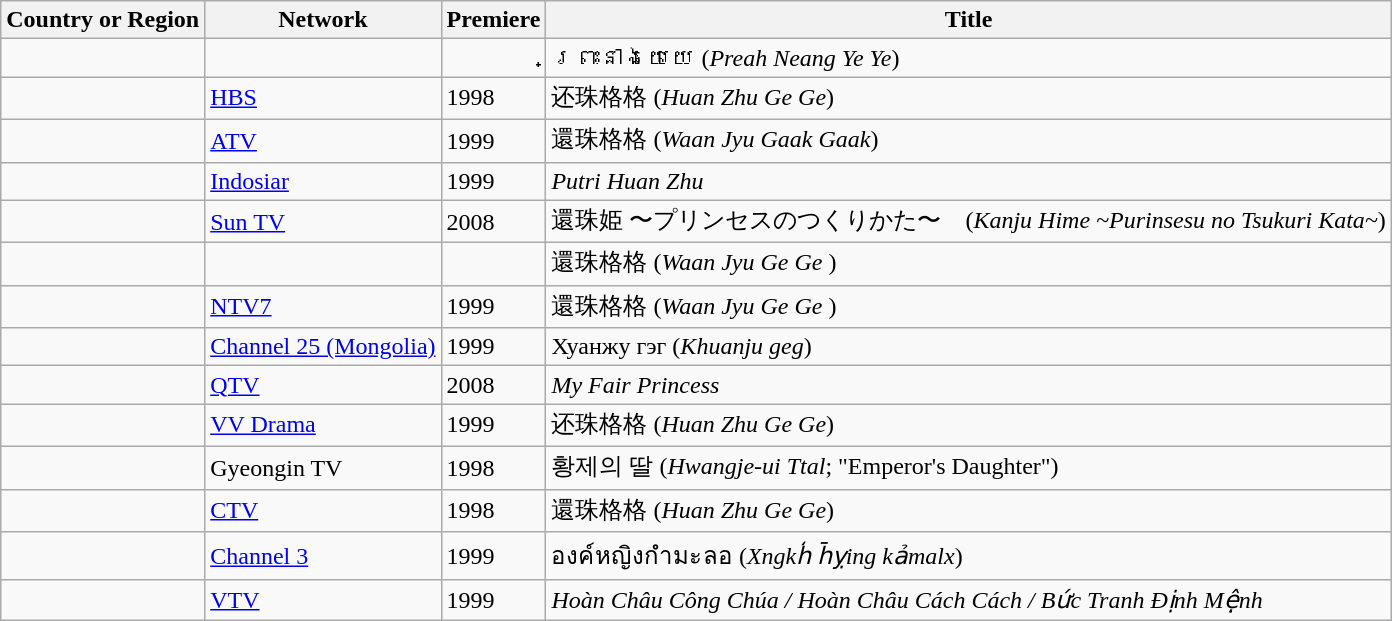<table class="sortable wikitable">
<tr>
<th>Country or Region</th>
<th>Network</th>
<th>Premiere</th>
<th>Title</th>
</tr>
<tr>
<td></td>
<td></td>
<td></td>
<td>ព្រះនាងយេយេ (<em>Preah Neang Ye Ye</em>)</td>
</tr>
<tr>
<td></td>
<td><a href='#'>HBS</a></td>
<td>1998</td>
<td>还珠格格 (<em>Huan Zhu Ge Ge</em>)</td>
</tr>
<tr>
<td></td>
<td><a href='#'>ATV</a></td>
<td>1999</td>
<td>還珠格格 (<em>Waan Jyu Gaak Gaak</em>)</td>
</tr>
<tr>
<td></td>
<td><a href='#'>Indosiar</a></td>
<td>1999</td>
<td><em>Putri Huan Zhu</em></td>
</tr>
<tr>
<td></td>
<td><a href='#'>Sun TV</a></td>
<td>2008</td>
<td>還珠姫 〜プリンセスのつくりかた〜　(<em>Kanju Hime ~Purinsesu no Tsukuri Kata~</em>)</td>
</tr>
<tr>
<td></td>
<td></td>
<td></td>
<td>還珠格格 (<em>Waan Jyu Ge Ge</em> )</td>
</tr>
<tr>
<td></td>
<td><a href='#'>NTV7</a></td>
<td>1999</td>
<td>還珠格格 (<em>Waan Jyu Ge Ge</em> )</td>
</tr>
<tr>
<td></td>
<td><a href='#'>Channel 25 (Mongolia)</a></td>
<td>1999</td>
<td>Хуанжу гэг (<em>Khuanju geg</em>)</td>
</tr>
<tr>
<td></td>
<td><a href='#'>QTV</a></td>
<td>2008</td>
<td><em>My Fair Princess</em></td>
</tr>
<tr>
<td></td>
<td><a href='#'>VV Drama</a></td>
<td>1999</td>
<td>还珠格格 (<em>Huan Zhu Ge Ge</em>)</td>
</tr>
<tr>
<td></td>
<td>Gyeongin TV</td>
<td>1998</td>
<td>황제의 딸 (<em>Hwangje-ui Ttal</em>; "Emperor's Daughter")</td>
</tr>
<tr>
<td></td>
<td><a href='#'>CTV</a></td>
<td>1998</td>
<td>還珠格格 (<em>Huan Zhu Ge Ge</em>)</td>
</tr>
<tr>
<td></td>
<td><a href='#'>Channel 3</a></td>
<td>1999</td>
<td>องค์หญิงกำมะลอ (<em>Xngkh̒ h̄ỵing kảmalx</em>)</td>
</tr>
<tr>
<td></td>
<td><a href='#'>VTV</a></td>
<td>1999</td>
<td><em>Hoàn Châu Công Chúa / Hoàn Châu Cách Cách / Bức Tranh Định Mệnh</em></td>
</tr>
</table>
